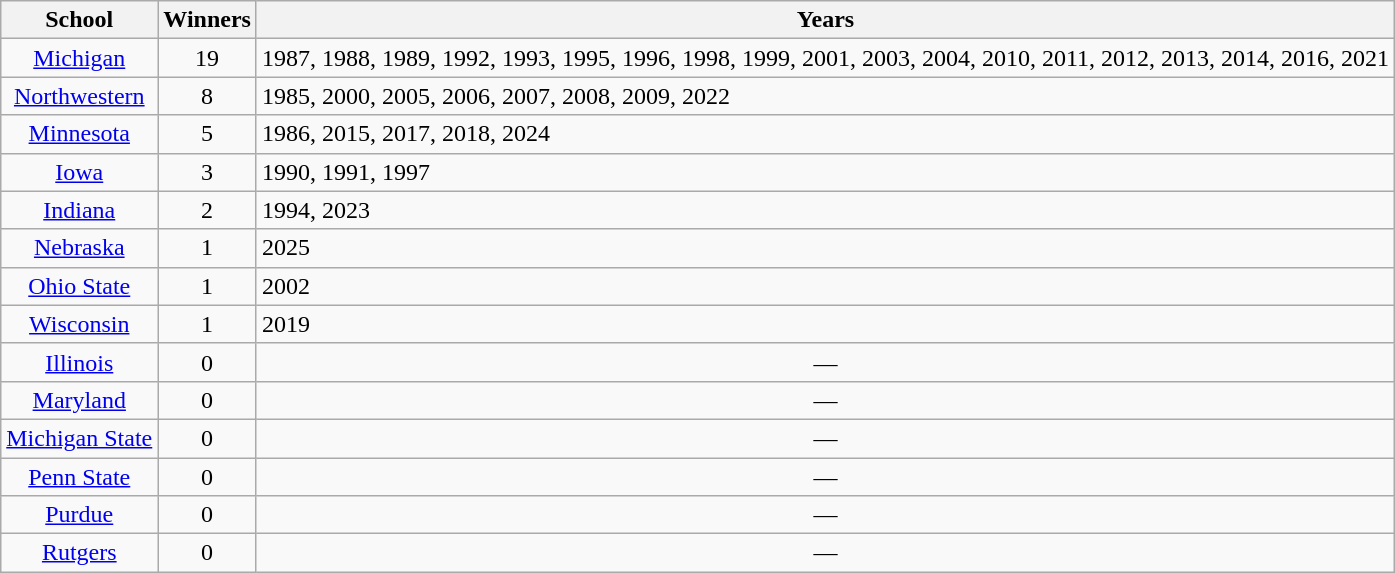<table class="wikitable">
<tr>
<th>School</th>
<th>Winners</th>
<th>Years</th>
</tr>
<tr style="text-align:center;">
<td><a href='#'>Michigan</a></td>
<td>19</td>
<td style="text-align:left;">1987, 1988, 1989, 1992, 1993, 1995, 1996, 1998, 1999, 2001, 2003, 2004, 2010, 2011, 2012, 2013, 2014, 2016, 2021</td>
</tr>
<tr align=center>
<td><a href='#'>Northwestern</a></td>
<td>8</td>
<td style="text-align:left;">1985, 2000, 2005, 2006, 2007, 2008, 2009, 2022</td>
</tr>
<tr align=center>
<td><a href='#'>Minnesota</a></td>
<td>5</td>
<td style="text-align:left;">1986, 2015, 2017, 2018, 2024</td>
</tr>
<tr align=center>
<td><a href='#'>Iowa</a></td>
<td>3</td>
<td style="text-align:left;">1990, 1991, 1997</td>
</tr>
<tr style="text-align:center;">
<td><a href='#'>Indiana</a></td>
<td>2</td>
<td style="text-align:left;">1994, 2023</td>
</tr>
<tr align=center>
<td><a href='#'>Nebraska</a></td>
<td>1</td>
<td style="text-align:left;">2025</td>
</tr>
<tr style="text-align:center;">
<td><a href='#'>Ohio State</a></td>
<td>1</td>
<td style="text-align:left;">2002</td>
</tr>
<tr style="text-align:center;">
<td><a href='#'>Wisconsin</a></td>
<td>1</td>
<td style="text-align:left;">2019</td>
</tr>
<tr align=center>
<td><a href='#'>Illinois</a></td>
<td>0</td>
<td>—</td>
</tr>
<tr align=center>
<td><a href='#'>Maryland</a></td>
<td>0</td>
<td>—</td>
</tr>
<tr align=center>
<td><a href='#'>Michigan State</a></td>
<td>0</td>
<td>—</td>
</tr>
<tr align=center>
<td><a href='#'>Penn State</a></td>
<td>0</td>
<td>—</td>
</tr>
<tr align=center>
<td><a href='#'>Purdue</a></td>
<td>0</td>
<td>—</td>
</tr>
<tr align=center>
<td><a href='#'>Rutgers</a></td>
<td>0</td>
<td>—</td>
</tr>
</table>
